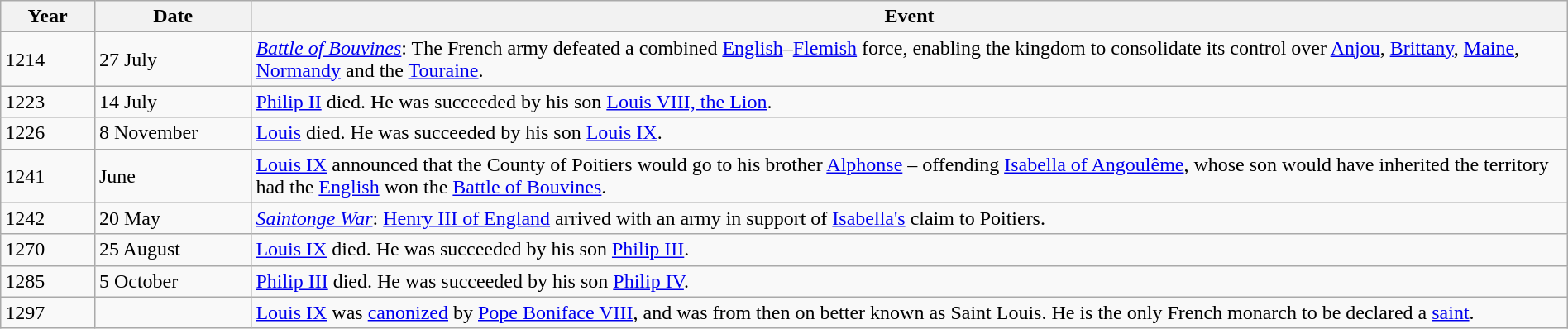<table class="wikitable" width="100%">
<tr>
<th style="width:6%">Year</th>
<th style="width:10%">Date</th>
<th>Event</th>
</tr>
<tr>
<td>1214</td>
<td>27 July</td>
<td><em><a href='#'>Battle of Bouvines</a></em>: The French army defeated a combined <a href='#'>English</a>–<a href='#'>Flemish</a> force, enabling the kingdom to consolidate its control over <a href='#'>Anjou</a>, <a href='#'>Brittany</a>, <a href='#'>Maine</a>, <a href='#'>Normandy</a> and the <a href='#'>Touraine</a>.</td>
</tr>
<tr>
<td>1223</td>
<td>14 July</td>
<td><a href='#'>Philip II</a> died.  He was succeeded by his son <a href='#'>Louis VIII, the Lion</a>.</td>
</tr>
<tr>
<td>1226</td>
<td>8 November</td>
<td><a href='#'>Louis</a> died.  He was succeeded by his son <a href='#'>Louis IX</a>.</td>
</tr>
<tr>
<td>1241</td>
<td>June</td>
<td><a href='#'>Louis IX</a> announced that the County of Poitiers would go to his brother <a href='#'>Alphonse</a> – offending <a href='#'>Isabella of Angoulême</a>, whose son would have inherited the territory had the <a href='#'>English</a> won the <a href='#'>Battle of Bouvines</a>.</td>
</tr>
<tr>
<td>1242</td>
<td>20 May</td>
<td><em><a href='#'>Saintonge War</a></em>: <a href='#'>Henry III of England</a> arrived with an army in support of <a href='#'>Isabella's</a> claim to Poitiers.</td>
</tr>
<tr>
<td>1270</td>
<td>25 August</td>
<td><a href='#'>Louis IX</a> died. He was succeeded by his son <a href='#'>Philip III</a>.</td>
</tr>
<tr>
<td>1285</td>
<td>5 October</td>
<td><a href='#'>Philip III</a> died. He was succeeded by his son <a href='#'>Philip IV</a>.</td>
</tr>
<tr>
<td>1297</td>
<td></td>
<td><a href='#'>Louis IX</a> was <a href='#'>canonized</a> by <a href='#'>Pope Boniface VIII</a>, and was from then on better known as Saint Louis. He is the only French monarch to be declared a <a href='#'>saint</a>.</td>
</tr>
</table>
